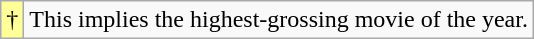<table class="wikitable">
<tr>
<td style="background-color:#FFFF99">†</td>
<td>This implies the highest-grossing movie of the year.</td>
</tr>
</table>
